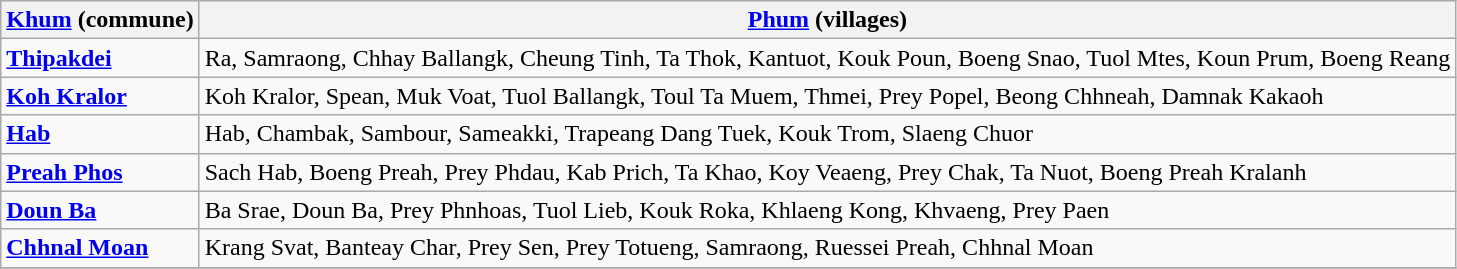<table class="wikitable">
<tr>
<th><a href='#'>Khum</a> (commune)</th>
<th><a href='#'>Phum</a> (villages)</th>
</tr>
<tr>
<td><strong><a href='#'>Thipakdei</a></strong></td>
<td>Ra, Samraong, Chhay Ballangk, Cheung Tinh, Ta Thok, Kantuot, Kouk Poun, Boeng Snao, Tuol Mtes, Koun Prum, Boeng Reang</td>
</tr>
<tr>
<td><strong><a href='#'>Koh Kralor</a></strong></td>
<td>Koh Kralor, Spean, Muk Voat, Tuol Ballangk, Toul Ta Muem, Thmei, Prey Popel, Beong Chhneah, Damnak Kakaoh</td>
</tr>
<tr>
<td><strong><a href='#'>Hab</a></strong></td>
<td>Hab, Chambak, Sambour, Sameakki, Trapeang Dang Tuek, Kouk Trom, Slaeng Chuor</td>
</tr>
<tr>
<td><strong><a href='#'>Preah Phos</a></strong></td>
<td>Sach Hab, Boeng Preah, Prey Phdau, Kab Prich, Ta Khao, Koy Veaeng, Prey Chak, Ta Nuot, Boeng Preah Kralanh</td>
</tr>
<tr>
<td><strong><a href='#'>Doun Ba</a></strong></td>
<td>Ba Srae, Doun Ba, Prey Phnhoas, Tuol Lieb, Kouk Roka, Khlaeng Kong, Khvaeng, Prey Paen</td>
</tr>
<tr>
<td><strong><a href='#'>Chhnal Moan</a></strong></td>
<td>Krang Svat, Banteay Char, Prey Sen, Prey Totueng, Samraong, Ruessei Preah, Chhnal Moan</td>
</tr>
<tr>
</tr>
</table>
